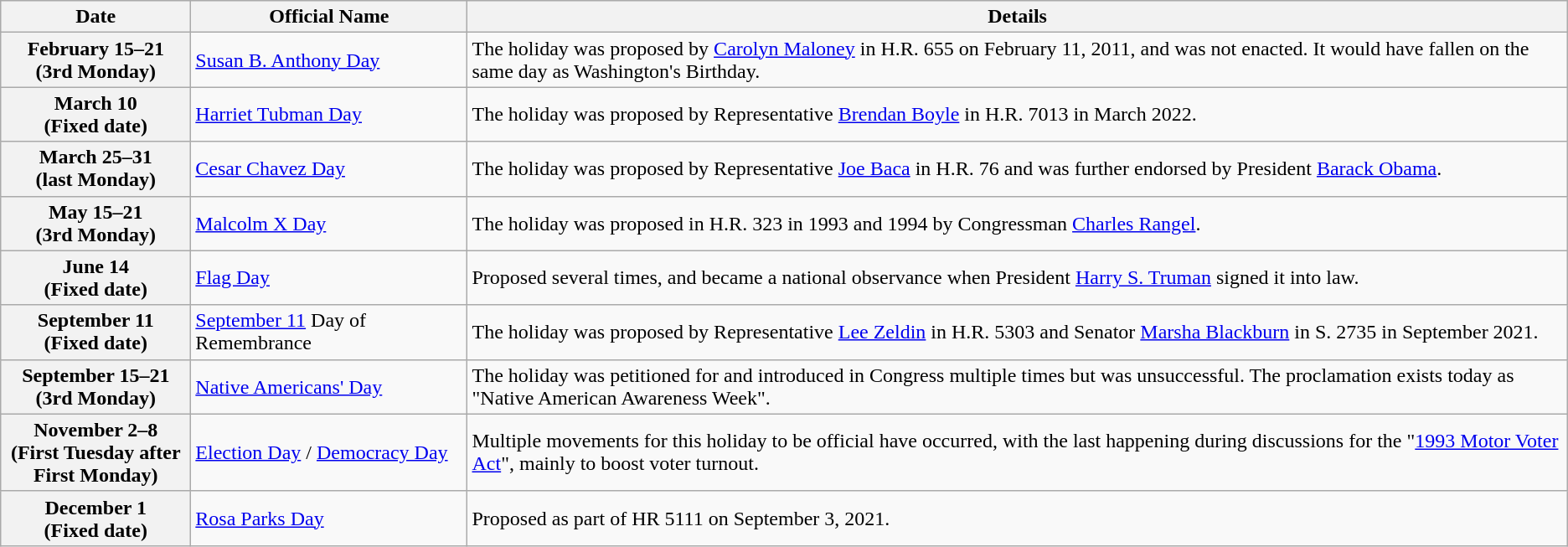<table class="wikitable">
<tr style="background:#efefef;">
<th scope="col" style="width: 9em;">Date</th>
<th scope="col">Official Name</th>
<th scope="col">Details</th>
</tr>
<tr>
<th scope="row">February 15–21<br>(3rd Monday)</th>
<td nowrap><a href='#'>Susan B. Anthony Day</a></td>
<td>The holiday was proposed by <a href='#'>Carolyn Maloney</a> in H.R. 655 on February 11, 2011, and was not enacted. It would have fallen on the same day as Washington's Birthday.</td>
</tr>
<tr>
<th scope="row">March 10<br>(Fixed date)</th>
<td><a href='#'>Harriet Tubman Day</a></td>
<td>The holiday was proposed by Representative <a href='#'>Brendan Boyle</a> in H.R. 7013 in March 2022.</td>
</tr>
<tr>
<th scope="row">March 25–31<br>(last Monday)</th>
<td><a href='#'>Cesar Chavez Day</a></td>
<td>The holiday was proposed by Representative <a href='#'>Joe Baca</a> in H.R. 76 and was further endorsed by President <a href='#'>Barack Obama</a>.</td>
</tr>
<tr>
<th scope="row">May 15–21<br>(3rd Monday)</th>
<td><a href='#'>Malcolm X Day</a></td>
<td>The holiday was proposed in H.R. 323 in 1993 and 1994 by Congressman <a href='#'>Charles Rangel</a>.</td>
</tr>
<tr>
<th scope="row">June 14<br>(Fixed date)</th>
<td><a href='#'>Flag Day</a></td>
<td>Proposed several times, and became a national observance when President <a href='#'>Harry S. Truman</a> signed it into law.</td>
</tr>
<tr>
<th scope="row">September 11<br>(Fixed date)</th>
<td><a href='#'>September 11</a> Day of Remembrance</td>
<td>The holiday was proposed by Representative <a href='#'>Lee Zeldin</a> in H.R. 5303 and Senator <a href='#'>Marsha Blackburn</a> in S. 2735 in September 2021.</td>
</tr>
<tr>
<th scope="row">September 15–21<br>(3rd Monday)</th>
<td><a href='#'>Native Americans' Day</a></td>
<td>The holiday was petitioned for and introduced in Congress multiple times but was unsuccessful. The proclamation exists today as "Native American Awareness Week".</td>
</tr>
<tr>
<th scope="row">November 2–8<br>(First Tuesday after First Monday)</th>
<td><a href='#'>Election Day</a> / <a href='#'>Democracy Day</a></td>
<td>Multiple movements for this holiday to be official have occurred, with the last happening during discussions for the "<a href='#'>1993 Motor Voter Act</a>", mainly to boost voter turnout.</td>
</tr>
<tr>
<th scope="row">December 1<br>(Fixed date)</th>
<td><a href='#'>Rosa Parks Day</a></td>
<td>Proposed as part of HR 5111 on September 3, 2021.</td>
</tr>
</table>
